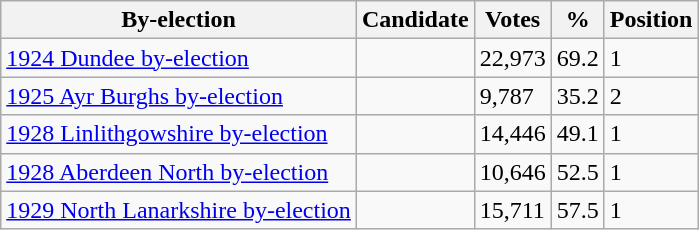<table class="wikitable sortable">
<tr>
<th>By-election</th>
<th>Candidate</th>
<th>Votes</th>
<th>%</th>
<th>Position</th>
</tr>
<tr>
<td><a href='#'>1924 Dundee by-election</a></td>
<td></td>
<td>22,973</td>
<td>69.2</td>
<td>1</td>
</tr>
<tr>
<td><a href='#'>1925 Ayr Burghs by-election</a></td>
<td></td>
<td>9,787</td>
<td>35.2</td>
<td>2</td>
</tr>
<tr>
<td><a href='#'>1928 Linlithgowshire by-election</a></td>
<td></td>
<td>14,446</td>
<td>49.1</td>
<td>1</td>
</tr>
<tr>
<td><a href='#'>1928 Aberdeen North by-election</a></td>
<td></td>
<td>10,646</td>
<td>52.5</td>
<td>1</td>
</tr>
<tr>
<td><a href='#'>1929 North Lanarkshire by-election</a></td>
<td></td>
<td>15,711</td>
<td>57.5</td>
<td>1</td>
</tr>
</table>
